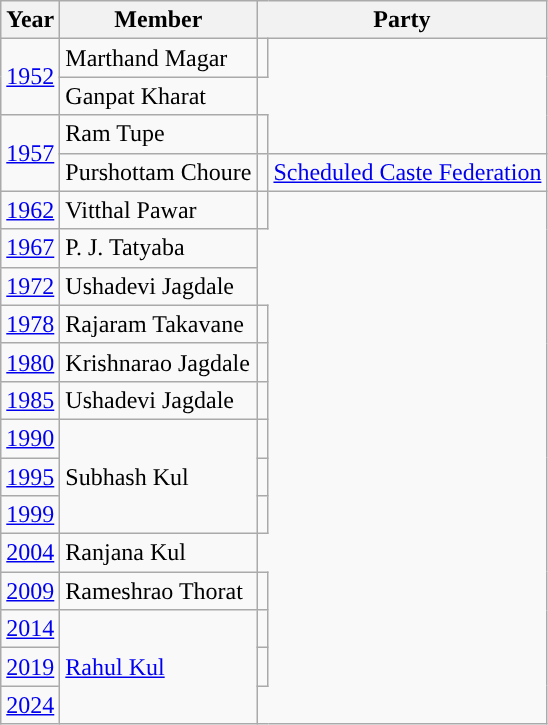<table class="wikitable">
<tr>
<th>Year</th>
<th>Member</th>
<th colspan="2">Party</th>
</tr>
<tr>
<td rowspan="2"><a href='#'>1952</a></td>
<td>Marthand Magar</td>
<td></td>
</tr>
<tr>
<td>Ganpat Kharat</td>
</tr>
<tr>
<td rowspan="2"><a href='#'>1957</a></td>
<td>Ram Tupe</td>
<td></td>
</tr>
<tr>
<td>Purshottam Choure</td>
<td style="background-color: "></td>
<td><a href='#'>Scheduled Caste Federation</a></td>
</tr>
<tr>
<td><a href='#'>1962</a></td>
<td>Vitthal Pawar</td>
<td></td>
</tr>
<tr>
<td><a href='#'>1967</a></td>
<td>P. J. Tatyaba</td>
</tr>
<tr>
<td><a href='#'>1972</a></td>
<td>Ushadevi Jagdale</td>
</tr>
<tr>
<td><a href='#'>1978</a></td>
<td>Rajaram Takavane</td>
<td></td>
</tr>
<tr>
<td><a href='#'>1980</a></td>
<td>Krishnarao Jagdale</td>
<td></td>
</tr>
<tr>
<td><a href='#'>1985</a></td>
<td>Ushadevi Jagdale</td>
<td></td>
</tr>
<tr>
<td><a href='#'>1990</a></td>
<td rowspan="3">Subhash Kul</td>
<td></td>
</tr>
<tr>
<td><a href='#'>1995</a></td>
<td></td>
</tr>
<tr>
<td><a href='#'>1999</a></td>
<td></td>
</tr>
<tr>
<td><a href='#'>2004</a></td>
<td>Ranjana Kul</td>
</tr>
<tr>
<td><a href='#'>2009</a></td>
<td>Rameshrao Thorat</td>
<td></td>
</tr>
<tr>
<td><a href='#'>2014</a></td>
<td rowspan="3"><a href='#'>Rahul Kul</a></td>
<td></td>
</tr>
<tr>
<td><a href='#'>2019</a></td>
<td></td>
</tr>
<tr>
<td><a href='#'>2024</a></td>
</tr>
</table>
